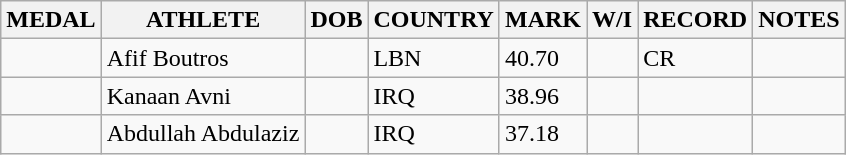<table class="wikitable">
<tr>
<th>MEDAL</th>
<th>ATHLETE</th>
<th>DOB</th>
<th>COUNTRY</th>
<th>MARK</th>
<th>W/I</th>
<th>RECORD</th>
<th>NOTES</th>
</tr>
<tr>
<td></td>
<td>Afif Boutros</td>
<td></td>
<td>LBN</td>
<td>40.70</td>
<td></td>
<td>CR</td>
<td></td>
</tr>
<tr>
<td></td>
<td>Kanaan Avni</td>
<td></td>
<td>IRQ</td>
<td>38.96</td>
<td></td>
<td></td>
<td></td>
</tr>
<tr>
<td></td>
<td>Abdullah Abdulaziz</td>
<td></td>
<td>IRQ</td>
<td>37.18</td>
<td></td>
<td></td>
<td></td>
</tr>
</table>
